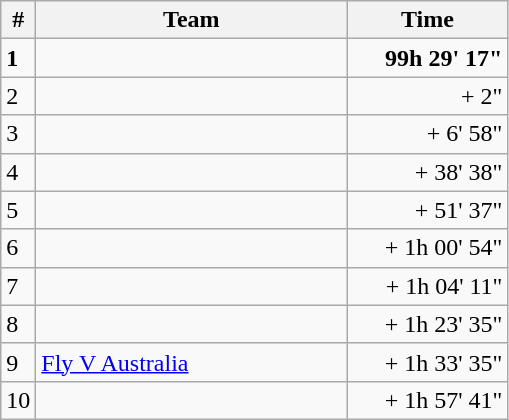<table class="wikitable">
<tr>
<th>#</th>
<th width=200>Team</th>
<th width=100>Time</th>
</tr>
<tr>
<td><strong>1</strong></td>
<td><strong></strong></td>
<td align=right><strong>99h 29' 17"</strong></td>
</tr>
<tr>
<td>2</td>
<td></td>
<td align=right>+ 2"</td>
</tr>
<tr>
<td>3</td>
<td></td>
<td align=right>+ 6' 58"</td>
</tr>
<tr>
<td>4</td>
<td></td>
<td align=right>+ 38' 38"</td>
</tr>
<tr>
<td>5</td>
<td></td>
<td align=right>+ 51' 37"</td>
</tr>
<tr>
<td>6</td>
<td></td>
<td align=right>+ 1h 00' 54"</td>
</tr>
<tr>
<td>7</td>
<td></td>
<td align=right>+ 1h 04' 11"</td>
</tr>
<tr>
<td>8</td>
<td></td>
<td align=right>+ 1h 23' 35"</td>
</tr>
<tr>
<td>9</td>
<td><a href='#'>Fly V Australia</a></td>
<td align=right>+ 1h 33' 35"</td>
</tr>
<tr>
<td>10</td>
<td></td>
<td align=right>+ 1h 57' 41"</td>
</tr>
</table>
